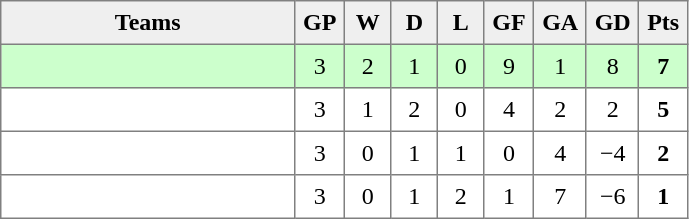<table style=border-collapse:collapse border=1 cellspacing=0 cellpadding=5>
<tr align=center bgcolor=#efefef>
<th width=185>Teams</th>
<th width=20>GP</th>
<th width=20>W</th>
<th width=20>D</th>
<th width=20>L</th>
<th width=20>GF</th>
<th width=20>GA</th>
<th width=20>GD</th>
<th width=20>Pts</th>
</tr>
<tr align=center style="background:#ccffcc;">
<td style="text-align:left;"></td>
<td>3</td>
<td>2</td>
<td>1</td>
<td>0</td>
<td>9</td>
<td>1</td>
<td>8</td>
<td><strong>7</strong></td>
</tr>
<tr align=center>
<td style="text-align:left;"></td>
<td>3</td>
<td>1</td>
<td>2</td>
<td>0</td>
<td>4</td>
<td>2</td>
<td>2</td>
<td><strong>5</strong></td>
</tr>
<tr align=center>
<td style="text-align:left;"></td>
<td>3</td>
<td>0</td>
<td>1</td>
<td>1</td>
<td>0</td>
<td>4</td>
<td>−4</td>
<td><strong>2</strong></td>
</tr>
<tr align=center>
<td style="text-align:left;"></td>
<td>3</td>
<td>0</td>
<td>1</td>
<td>2</td>
<td>1</td>
<td>7</td>
<td>−6</td>
<td><strong>1</strong></td>
</tr>
</table>
